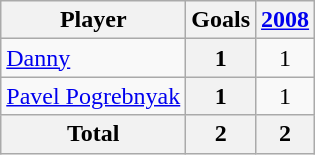<table class="wikitable sortable" style="text-align:center;">
<tr>
<th>Player</th>
<th>Goals</th>
<th><a href='#'>2008</a></th>
</tr>
<tr>
<td align="left"> <a href='#'>Danny</a></td>
<th>1</th>
<td>1</td>
</tr>
<tr>
<td align="left"> <a href='#'>Pavel Pogrebnyak</a></td>
<th>1</th>
<td>1</td>
</tr>
<tr class="sortbottom">
<th>Total</th>
<th>2</th>
<th>2</th>
</tr>
</table>
